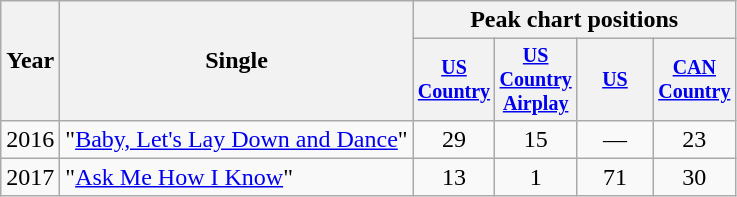<table class="wikitable" style="text-align:center;">
<tr>
<th rowspan="2">Year</th>
<th rowspan="2">Single</th>
<th colspan="4">Peak chart positions</th>
</tr>
<tr style="font-size:smaller;">
<th width="45"><a href='#'>US Country</a><br></th>
<th width="45"><a href='#'>US Country Airplay</a></th>
<th width="45"><a href='#'>US</a><br></th>
<th width="45"><a href='#'>CAN Country</a></th>
</tr>
<tr>
<td>2016</td>
<td align="left">"<a href='#'>Baby, Let's Lay Down and Dance</a>"</td>
<td>29</td>
<td>15</td>
<td>—</td>
<td>23</td>
</tr>
<tr>
<td>2017</td>
<td align="left">"<a href='#'>Ask Me How I Know</a>"</td>
<td>13</td>
<td>1</td>
<td>71</td>
<td>30</td>
</tr>
</table>
